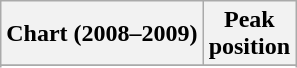<table class="wikitable sortable">
<tr>
<th align="left">Chart (2008–2009)</th>
<th align="center">Peak<br>position</th>
</tr>
<tr>
</tr>
<tr>
</tr>
</table>
